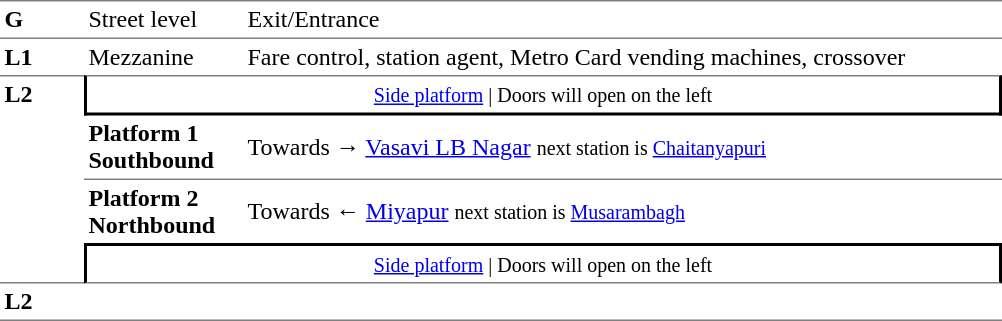<table table border=0 cellspacing=0 cellpadding=3>
<tr>
<td style="border-bottom:solid 1px gray;border-top:solid 1px gray;" width=50 valign=top><strong>G</strong></td>
<td style="border-top:solid 1px gray;border-bottom:solid 1px gray;" width=100 valign=top>Street level</td>
<td style="border-top:solid 1px gray;border-bottom:solid 1px gray;" width=500 valign=top>Exit/Entrance</td>
</tr>
<tr>
<td valign=top><strong>L1</strong></td>
<td valign=top>Mezzanine</td>
<td valign=top>Fare control, station agent, Metro Card vending machines, crossover<br></td>
</tr>
<tr>
<td style="border-top:solid 1px gray;border-bottom:solid 1px gray;" width=50 rowspan=4 valign=top><strong>L2</strong></td>
<td style="border-top:solid 1px gray;border-right:solid 2px black;border-left:solid 2px black;border-bottom:solid 2px black;text-align:center;" colspan=2><small><a href='#'>Side platform</a> | Doors will open on the left </small></td>
</tr>
<tr>
<td style="border-bottom:solid 1px gray;" width=100><span><strong>Platform 1</strong><br><strong>Southbound</strong></span></td>
<td style="border-bottom:solid 1px gray;" width=500>Towards → <a href='#'>Vasavi LB Nagar</a> <small> next station is <a href='#'>Chaitanyapuri</a> </small></td>
</tr>
<tr>
<td><span><strong>Platform 2</strong><br><strong>Northbound</strong></span></td>
<td>Towards ← <a href='#'>Miyapur</a> <small>next station is <a href='#'>Musarambagh</a></small></td>
</tr>
<tr>
<td style="border-top:solid 2px black;border-right:solid 2px black;border-left:solid 2px black;border-bottom:solid 1px gray;" colspan=2  align=center><small><a href='#'>Side platform</a> | Doors will open on the left </small></td>
</tr>
<tr>
<td style="border-bottom:solid 1px gray;" width=50 rowspan=2 valign=top><strong>L2</strong></td>
<td style="border-bottom:solid 1px gray;" width=100></td>
<td style="border-bottom:solid 1px gray;" width=500></td>
</tr>
<tr>
</tr>
</table>
